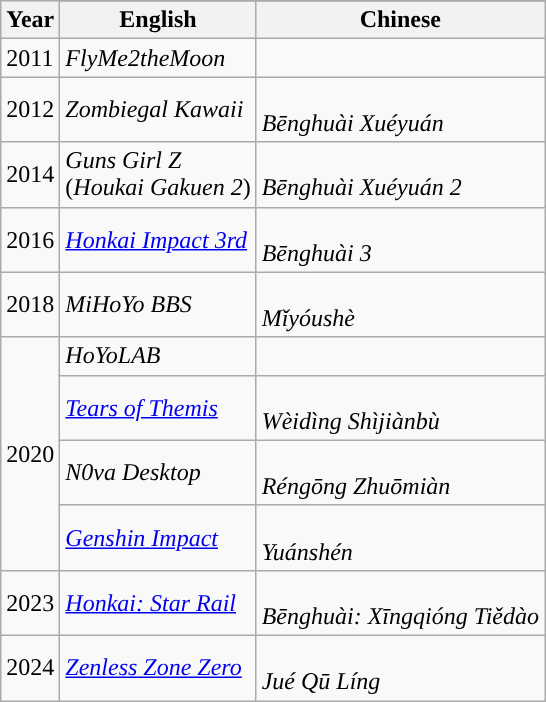<table class="wikitable">
<tr>
<th rowspan=2 style="text-align:center">Year</th>
</tr>
<tr>
<th style="text-align:center">English</th>
<th style="text-align:center">Chinese</th>
</tr>
<tr>
<td>2011</td>
<td><em>FlyMe2theMoon</em></td>
<td></td>
</tr>
<tr>
<td>2012</td>
<td><em>Zombiegal Kawaii</em></td>
<td><br><em>Bēnghuài Xuéyuán</em></td>
</tr>
<tr>
<td>2014</td>
<td><em>Guns Girl Z</em><br>(<em>Houkai Gakuen 2</em>)</td>
<td><br><em>Bēnghuài Xuéyuán 2</em></td>
</tr>
<tr>
<td>2016</td>
<td><em><a href='#'>Honkai Impact 3rd</a></em></td>
<td><br><em>Bēnghuài 3</em></td>
</tr>
<tr>
<td>2018</td>
<td><em>MiHoYo BBS</em></td>
<td><br><em>Mǐyóushè</em></td>
</tr>
<tr>
<td rowspan=4>2020</td>
<td><em>HoYoLAB</em></td>
<td></td>
</tr>
<tr>
<td><em><a href='#'>Tears of Themis</a></em></td>
<td><br><em>Wèidìng Shìjiànbù</em></td>
</tr>
<tr>
<td><em>N0va Desktop</em></td>
<td><br><em>Réngōng Zhuōmiàn</em></td>
</tr>
<tr>
<td><em><a href='#'>Genshin Impact</a></em></td>
<td><br><em>Yuánshén</em></td>
</tr>
<tr>
<td>2023</td>
<td><em><a href='#'>Honkai: Star Rail</a></em></td>
<td><br><em>Bēnghuài: Xīngqióng Tiědào</em></td>
</tr>
<tr>
<td>2024</td>
<td><em><a href='#'>Zenless Zone Zero</a></em></td>
<td><br><em>Jué Qū Líng</em></td>
</tr>
</table>
